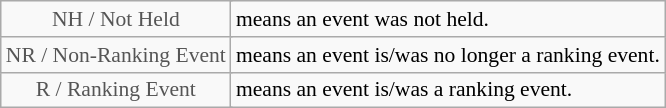<table class="wikitable" style="font-size:90%">
<tr>
<td style="text-align:center; color:#555555;" colspan="4">NH / Not Held</td>
<td>means an event was not held.</td>
</tr>
<tr>
<td style="text-align:center; color:#555555;" colspan="4">NR / Non-Ranking Event</td>
<td>means an event is/was no longer a ranking event.</td>
</tr>
<tr>
<td style="text-align:center; color:#555555;" colspan="4">R / Ranking Event</td>
<td>means an event is/was a ranking event.</td>
</tr>
</table>
